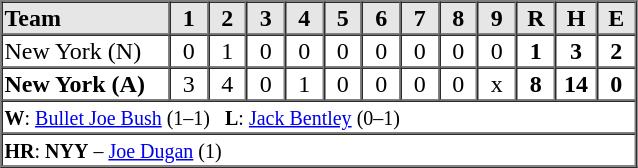<table border=1 cellspacing=0 width=425 style="margin-left:3em;">
<tr style="text-align:center; background-color:#e6e6e6;">
<th align=left width=125>Team</th>
<th width=25>1</th>
<th width=25>2</th>
<th width=25>3</th>
<th width=25>4</th>
<th width=25>5</th>
<th width=25>6</th>
<th width=25>7</th>
<th width=25>8</th>
<th width=25>9</th>
<th width=25>R</th>
<th width=25>H</th>
<th width=25>E</th>
</tr>
<tr style="text-align:center;">
<td align=left>New York (N)</td>
<td>0</td>
<td>1</td>
<td>0</td>
<td>0</td>
<td>0</td>
<td>0</td>
<td>0</td>
<td>0</td>
<td>0</td>
<td><strong>1</strong></td>
<td><strong>3</strong></td>
<td><strong>2</strong></td>
</tr>
<tr style="text-align:center;">
<td align=left><strong>New York (A)</strong></td>
<td>3</td>
<td>4</td>
<td>0</td>
<td>1</td>
<td>0</td>
<td>0</td>
<td>0</td>
<td>0</td>
<td>x</td>
<td><strong>8</strong></td>
<td><strong>14</strong></td>
<td><strong>0</strong></td>
</tr>
<tr style="text-align:left;">
<td colspan=13><small><strong>W</strong>: <a href='#'>Bullet Joe Bush</a> (1–1)   <strong>L</strong>: <a href='#'>Jack Bentley</a> (0–1)</small></td>
</tr>
<tr style="text-align:left;">
<td colspan=13><small><strong>HR</strong>: <strong>NYY</strong> – <a href='#'>Joe Dugan</a> (1)</small></td>
</tr>
</table>
